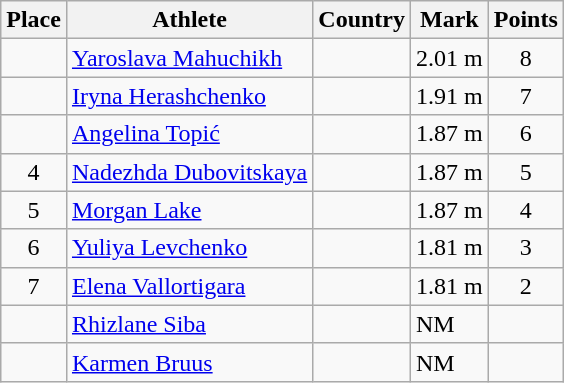<table class="wikitable">
<tr>
<th>Place</th>
<th>Athlete</th>
<th>Country</th>
<th>Mark</th>
<th>Points</th>
</tr>
<tr>
<td align=center></td>
<td><a href='#'>Yaroslava Mahuchikh</a></td>
<td></td>
<td>2.01 m</td>
<td align=center>8</td>
</tr>
<tr>
<td align=center></td>
<td><a href='#'>Iryna Herashchenko</a></td>
<td></td>
<td>1.91 m</td>
<td align=center>7</td>
</tr>
<tr>
<td align=center></td>
<td><a href='#'>Angelina Topić</a></td>
<td></td>
<td>1.87 m</td>
<td align=center>6</td>
</tr>
<tr>
<td align=center>4</td>
<td><a href='#'>Nadezhda Dubovitskaya</a></td>
<td></td>
<td>1.87 m</td>
<td align=center>5</td>
</tr>
<tr>
<td align=center>5</td>
<td><a href='#'>Morgan Lake</a></td>
<td></td>
<td>1.87 m</td>
<td align=center>4</td>
</tr>
<tr>
<td align=center>6</td>
<td><a href='#'>Yuliya Levchenko</a></td>
<td></td>
<td>1.81 m</td>
<td align=center>3</td>
</tr>
<tr>
<td align=center>7</td>
<td><a href='#'>Elena Vallortigara</a></td>
<td></td>
<td>1.81 m</td>
<td align=center>2</td>
</tr>
<tr>
<td align=center></td>
<td><a href='#'>Rhizlane Siba</a></td>
<td></td>
<td>NM</td>
<td align=center></td>
</tr>
<tr>
<td align=center></td>
<td><a href='#'>Karmen Bruus</a></td>
<td></td>
<td>NM</td>
<td align=center></td>
</tr>
</table>
